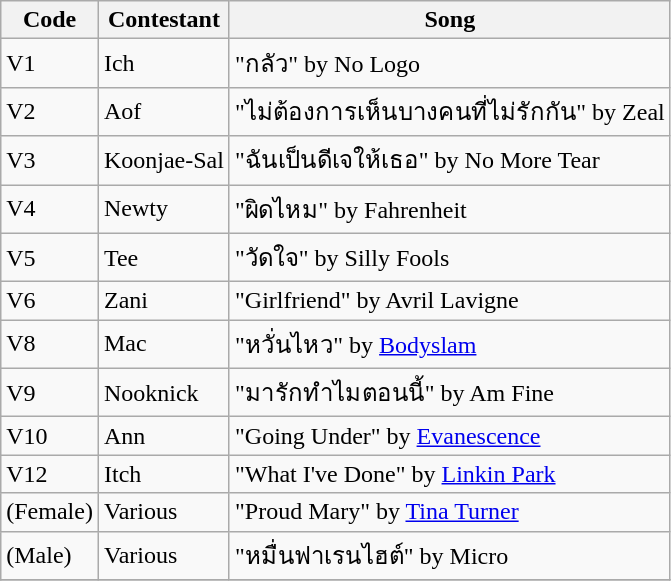<table class="wikitable">
<tr>
<th>Code</th>
<th>Contestant</th>
<th>Song</th>
</tr>
<tr>
<td>V1</td>
<td>Ich</td>
<td>"กลัว" by No Logo</td>
</tr>
<tr>
<td>V2</td>
<td>Aof</td>
<td>"ไม่ต้องการเห็นบางคนที่ไม่รักกัน" by Zeal</td>
</tr>
<tr>
<td>V3</td>
<td>Koonjae-Sal</td>
<td>"ฉันเป็นดีเจให้เธอ" by No More Tear</td>
</tr>
<tr>
<td>V4</td>
<td>Newty</td>
<td>"ผิดไหม" by Fahrenheit</td>
</tr>
<tr>
<td>V5</td>
<td>Tee</td>
<td>"วัดใจ" by Silly Fools</td>
</tr>
<tr>
<td>V6</td>
<td>Zani</td>
<td>"Girlfriend" by Avril Lavigne</td>
</tr>
<tr>
<td>V8</td>
<td>Mac</td>
<td>"หวั่นไหว" by <a href='#'>Bodyslam</a></td>
</tr>
<tr>
<td>V9</td>
<td>Nooknick</td>
<td>"มารักทำไมตอนนี้" by Am Fine</td>
</tr>
<tr>
<td>V10</td>
<td>Ann</td>
<td>"Going Under" by <a href='#'>Evanescence</a></td>
</tr>
<tr>
<td>V12</td>
<td>Itch</td>
<td>"What I've Done" by <a href='#'>Linkin Park</a></td>
</tr>
<tr>
<td>(Female)</td>
<td>Various</td>
<td>"Proud Mary" by <a href='#'>Tina Turner</a></td>
</tr>
<tr>
<td>(Male)</td>
<td>Various</td>
<td>"หมื่นฟาเรนไฮต์" by Micro</td>
</tr>
<tr>
</tr>
</table>
